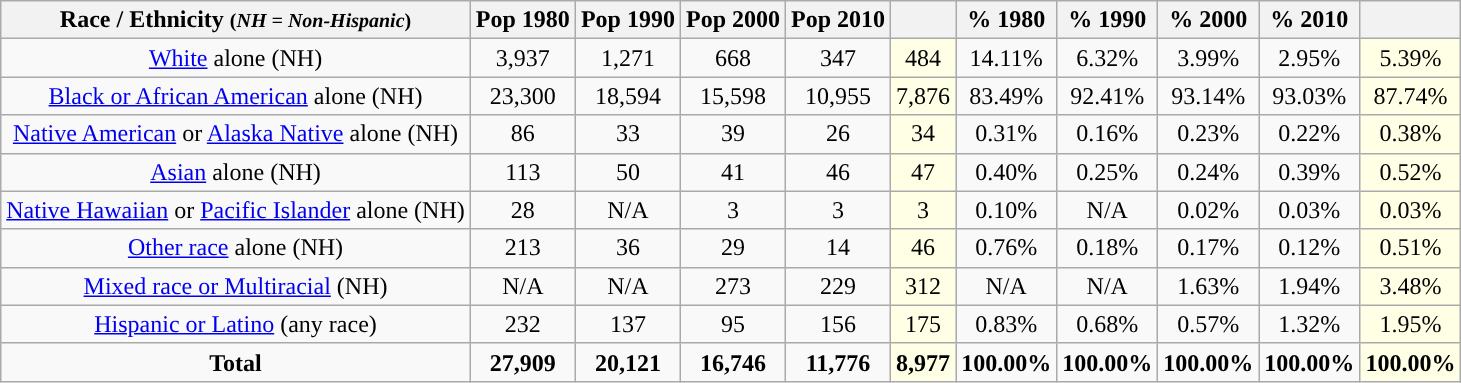<table class="wikitable" style="text-align:center;">
<tr>
<th>Race / Ethnicity <small>(<em>NH = Non-Hispanic</em>)</small></th>
<th>Pop 1980</th>
<th>Pop 1990</th>
<th>Pop 2000</th>
<th>Pop 2010</th>
<th></th>
<th>% 1980</th>
<th>% 1990</th>
<th>% 2000</th>
<th>% 2010</th>
<th></th>
</tr>
<tr>
<td><a href='#'>White</a> alone (NH)</td>
<td>3,937</td>
<td>1,271</td>
<td>668</td>
<td>347</td>
<td style='background: #ffffe6;'>484</td>
<td>14.11%</td>
<td>6.32%</td>
<td>3.99%</td>
<td>2.95%</td>
<td style='background: #ffffe6;'>5.39%</td>
</tr>
<tr>
<td><a href='#'>Black or African American</a> alone (NH)</td>
<td>23,300</td>
<td>18,594</td>
<td>15,598</td>
<td>10,955</td>
<td style='background: #ffffe6;'>7,876</td>
<td>83.49%</td>
<td>92.41%</td>
<td>93.14%</td>
<td>93.03%</td>
<td style='background: #ffffe6;'>87.74%</td>
</tr>
<tr>
<td><a href='#'>Native American</a> or <a href='#'>Alaska Native</a> alone (NH)</td>
<td>86</td>
<td>33</td>
<td>39</td>
<td>26</td>
<td style='background: #ffffe6;'>34</td>
<td>0.31%</td>
<td>0.16%</td>
<td>0.23%</td>
<td>0.22%</td>
<td style='background: #ffffe6;'>0.38%</td>
</tr>
<tr>
<td><a href='#'>Asian</a> alone (NH)</td>
<td>113</td>
<td>50</td>
<td>41</td>
<td>46</td>
<td style='background: #ffffe6;'>47</td>
<td>0.40%</td>
<td>0.25%</td>
<td>0.24%</td>
<td>0.39%</td>
<td style='background: #ffffe6;'>0.52%</td>
</tr>
<tr>
<td><a href='#'>Native Hawaiian</a> or <a href='#'>Pacific Islander</a> alone (NH)</td>
<td>28</td>
<td>N/A</td>
<td>3</td>
<td>3</td>
<td style='background: #ffffe6;'>3</td>
<td>0.10%</td>
<td>N/A</td>
<td>0.02%</td>
<td>0.03%</td>
<td style='background: #ffffe6;'>0.03%</td>
</tr>
<tr>
<td><a href='#'>Other race</a> alone (NH)</td>
<td>213</td>
<td>36</td>
<td>29</td>
<td>14</td>
<td style='background: #ffffe6;'>46</td>
<td>0.76%</td>
<td>0.18%</td>
<td>0.17%</td>
<td>0.12%</td>
<td style='background: #ffffe6;'>0.51%</td>
</tr>
<tr>
<td><a href='#'>Mixed race or Multiracial</a> (NH)</td>
<td>N/A</td>
<td>N/A</td>
<td>273</td>
<td>229</td>
<td style='background: #ffffe6;'>312</td>
<td>N/A</td>
<td>N/A</td>
<td>1.63%</td>
<td>1.94%</td>
<td style='background: #ffffe6;'>3.48%</td>
</tr>
<tr>
<td><a href='#'>Hispanic or Latino</a> (any race)</td>
<td>232</td>
<td>137</td>
<td>95</td>
<td>156</td>
<td style='background: #ffffe6;'>175</td>
<td>0.83%</td>
<td>0.68%</td>
<td>0.57%</td>
<td>1.32%</td>
<td style='background: #ffffe6;'>1.95%</td>
</tr>
<tr>
<td><strong>Total</strong></td>
<td><strong>27,909</strong></td>
<td><strong>20,121</strong></td>
<td><strong>16,746</strong></td>
<td><strong>11,776</strong></td>
<td style='background: #ffffe6;'><strong>8,977</strong></td>
<td><strong>100.00%</strong></td>
<td><strong>100.00%</strong></td>
<td><strong>100.00%</strong></td>
<td><strong>100.00%</strong></td>
<td style='background: #ffffe6;'><strong>100.00%</strong></td>
</tr>
</table>
